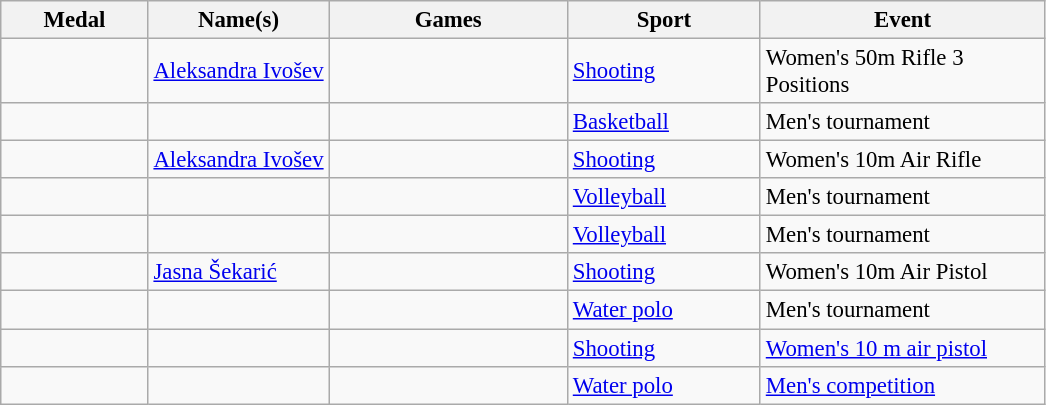<table class="wikitable sortable" style="font-size: 95%;">
<tr>
<th style="width:6em">Medal</th>
<th>Name(s)</th>
<th style="width:10em">Games</th>
<th style="width:8em">Sport</th>
<th style="width:12em">Event</th>
</tr>
<tr>
<td></td>
<td><a href='#'>Aleksandra Ivošev</a></td>
<td></td>
<td> <a href='#'>Shooting</a></td>
<td>Women's 50m Rifle 3 Positions</td>
</tr>
<tr>
<td></td>
<td></td>
<td></td>
<td> <a href='#'>Basketball</a></td>
<td>Men's tournament</td>
</tr>
<tr>
<td></td>
<td><a href='#'>Aleksandra Ivošev</a></td>
<td></td>
<td> <a href='#'>Shooting</a></td>
<td>Women's 10m Air Rifle</td>
</tr>
<tr>
<td></td>
<td></td>
<td></td>
<td> <a href='#'>Volleyball</a></td>
<td>Men's tournament</td>
</tr>
<tr>
<td></td>
<td></td>
<td></td>
<td> <a href='#'>Volleyball</a></td>
<td>Men's tournament</td>
</tr>
<tr>
<td></td>
<td><a href='#'>Jasna Šekarić</a></td>
<td></td>
<td> <a href='#'>Shooting</a></td>
<td>Women's 10m Air Pistol</td>
</tr>
<tr>
<td></td>
<td></td>
<td></td>
<td> <a href='#'>Water polo</a></td>
<td>Men's tournament</td>
</tr>
<tr>
<td></td>
<td></td>
<td></td>
<td> <a href='#'>Shooting</a></td>
<td><a href='#'>Women's 10 m air pistol</a></td>
</tr>
<tr>
<td></td>
<td></td>
<td></td>
<td> <a href='#'>Water polo</a></td>
<td><a href='#'>Men's competition</a></td>
</tr>
</table>
